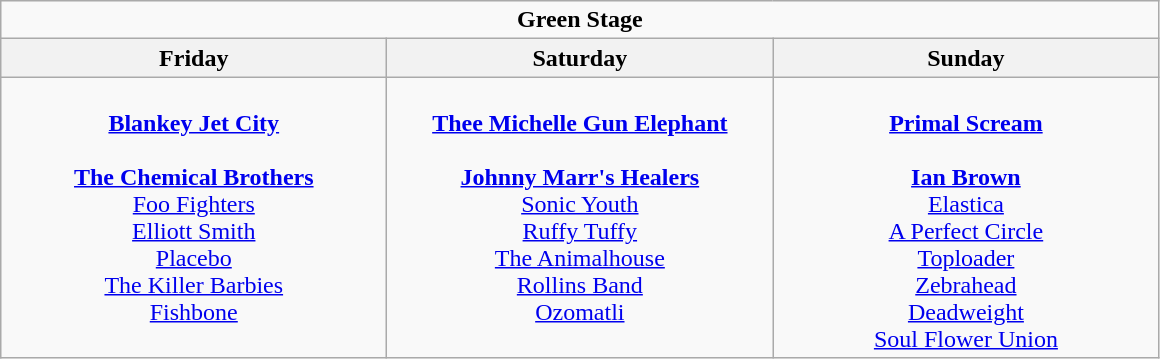<table class="wikitable">
<tr>
<td colspan="3" style="text-align:center;"><strong>Green Stage</strong></td>
</tr>
<tr>
<th>Friday</th>
<th>Saturday</th>
<th>Sunday</th>
</tr>
<tr>
<td style="text-align:center; vertical-align:top; width:250px;"><br><strong><a href='#'>Blankey Jet City</a></strong>
<br>
<br> <strong><a href='#'>The Chemical Brothers</a></strong>
<br> <a href='#'>Foo Fighters</a>
<br> <a href='#'>Elliott Smith</a>
<br> <a href='#'>Placebo</a>
<br> <a href='#'>The Killer Barbies</a>
<br> <a href='#'>Fishbone</a></td>
<td style="text-align:center; vertical-align:top; width:250px;"><br><strong><a href='#'>Thee Michelle Gun Elephant</a></strong>
<br>
<br> <strong><a href='#'>Johnny Marr's Healers</a></strong>
<br> <a href='#'>Sonic Youth</a>
<br> <a href='#'>Ruffy Tuffy</a>
<br> <a href='#'>The Animalhouse</a>
<br> <a href='#'>Rollins Band</a>
<br> <a href='#'>Ozomatli</a></td>
<td style="text-align:center; vertical-align:top; width:250px;"><br><strong><a href='#'>Primal Scream</a></strong>
<br>
<br> <strong><a href='#'>Ian Brown</a></strong>
<br> <a href='#'>Elastica</a>
<br> <a href='#'>A Perfect Circle</a>
<br> <a href='#'>Toploader</a>
<br> <a href='#'>Zebrahead</a>
<br>  <a href='#'>Deadweight</a>
<br> <a href='#'>Soul Flower Union</a></td>
</tr>
</table>
